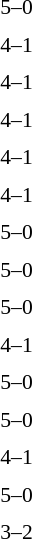<table style="font-size:90%">
<tr>
<th width="150"></th>
<th width="100"></th>
<th width="150"></th>
</tr>
<tr>
<td align="right"><strong></strong></td>
<td align="center">5–0</td>
<td></td>
</tr>
<tr>
<td></td>
<td></td>
<td></td>
</tr>
<tr>
<td align="right"><strong></strong></td>
<td align="center">4–1</td>
<td></td>
</tr>
<tr>
<td></td>
<td></td>
<td></td>
</tr>
<tr>
<td align="right"><strong></strong></td>
<td align="center">4–1</td>
<td></td>
</tr>
<tr>
<td></td>
<td></td>
<td></td>
</tr>
<tr>
<td align="right"><strong></strong></td>
<td align="center">4–1</td>
<td></td>
</tr>
<tr>
<td></td>
<td></td>
<td></td>
</tr>
<tr>
<td align="right"><strong></strong></td>
<td align="center">4–1</td>
<td></td>
</tr>
<tr>
<td></td>
<td></td>
<td></td>
</tr>
<tr>
<td align="right"><strong></strong></td>
<td align="center">4–1</td>
<td></td>
</tr>
<tr>
<td></td>
<td></td>
<td></td>
</tr>
<tr>
<td align="right"><strong></strong></td>
<td align="center">5–0</td>
<td></td>
</tr>
<tr>
<td></td>
<td></td>
<td></td>
</tr>
<tr>
<td align="right"><strong></strong></td>
<td align="center">5–0</td>
<td></td>
</tr>
<tr>
<td></td>
<td></td>
<td></td>
</tr>
<tr>
<td align="right"><strong></strong></td>
<td align="center">5–0</td>
<td></td>
</tr>
<tr>
<td></td>
<td></td>
<td></td>
</tr>
<tr>
<td align="right"><strong></strong></td>
<td align="center">4–1</td>
<td></td>
</tr>
<tr>
<td></td>
<td></td>
<td></td>
</tr>
<tr>
<td align="right"><strong></strong></td>
<td align="center">5–0</td>
<td></td>
</tr>
<tr>
<td></td>
<td></td>
<td></td>
</tr>
<tr>
<td align="right"><strong></strong></td>
<td align="center">5–0</td>
<td></td>
</tr>
<tr>
<td></td>
<td></td>
<td></td>
</tr>
<tr>
<td align="right"><strong></strong></td>
<td align="center">4–1</td>
<td></td>
</tr>
<tr>
<td></td>
<td></td>
<td></td>
</tr>
<tr>
<td align="right"><strong></strong></td>
<td align="center">5–0</td>
<td></td>
</tr>
<tr>
<td></td>
<td></td>
<td></td>
</tr>
<tr>
<td align="right"><strong></strong></td>
<td align="center">3–2</td>
<td></td>
</tr>
<tr>
<td></td>
<td></td>
<td></td>
</tr>
<tr>
</tr>
</table>
